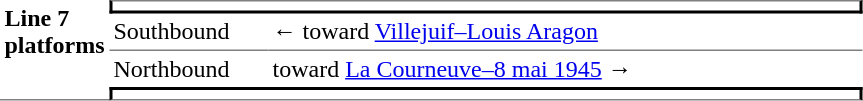<table border=0 cellspacing=0 cellpadding=3>
<tr>
<td style="border-bottom:solid 1px gray;" width=50 rowspan=10 valign=top><strong>Line 7 platforms</strong></td>
<td style="border-top:solid 1px gray;border-right:solid 2px black;border-left:solid 2px black;border-bottom:solid 2px black;text-align:center;" colspan=2></td>
</tr>
<tr>
<td style="border-bottom:solid 1px gray;" width=100>Southbound</td>
<td style="border-bottom:solid 1px gray;" width=390>←   toward <a href='#'>Villejuif–Louis Aragon</a> </td>
</tr>
<tr>
<td>Northbound</td>
<td>   toward <a href='#'>La Courneuve–8 mai 1945</a>  →</td>
</tr>
<tr>
<td style="border-top:solid 2px black;border-right:solid 2px black;border-left:solid 2px black;border-bottom:solid 1px gray;text-align:center;" colspan=2></td>
</tr>
</table>
